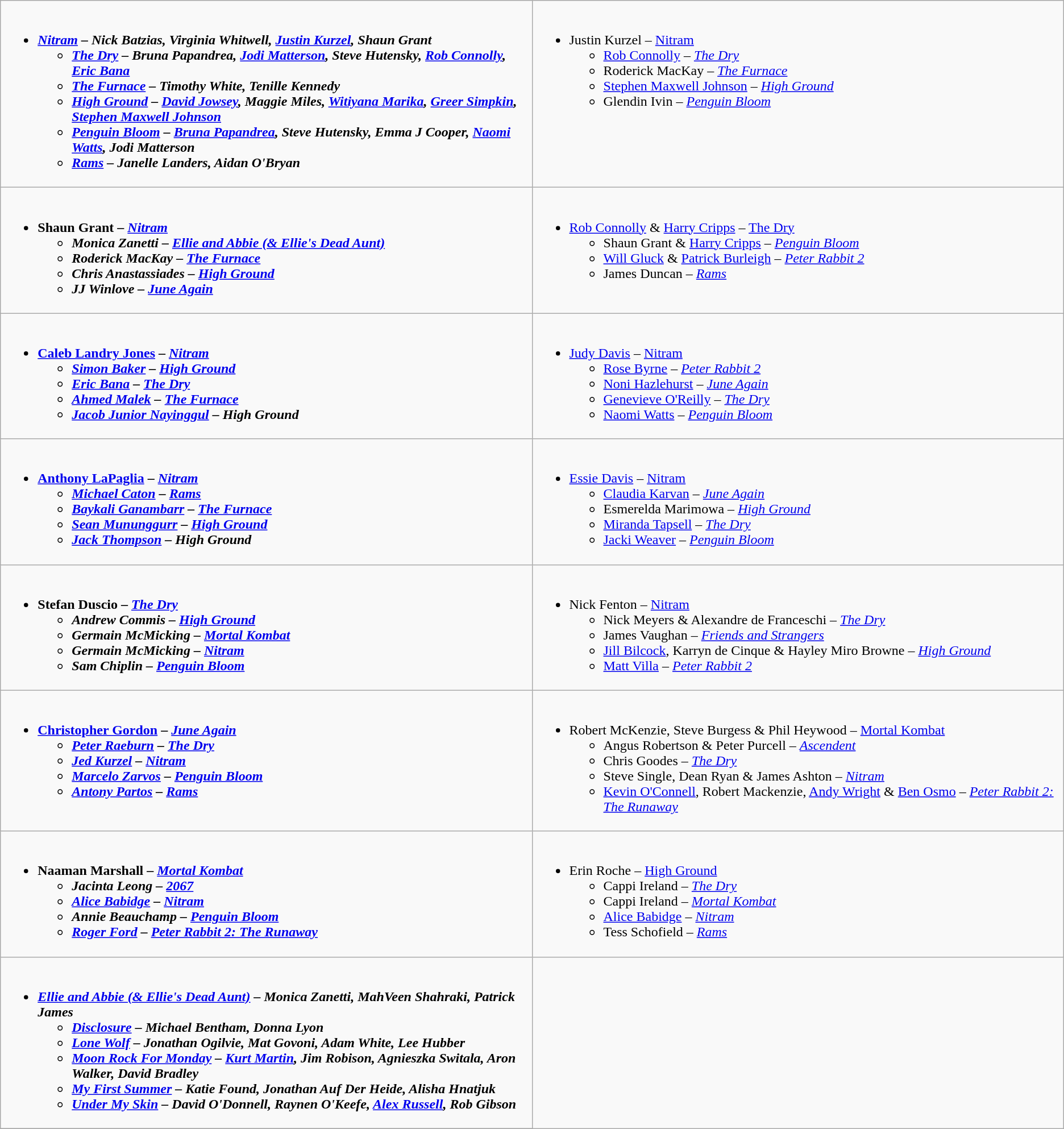<table class="wikitable" style="width=">
<tr>
<td valign="top" width="50%"><br><ul><li><strong><em><a href='#'>Nitram</a><em> – Nick Batzias, Virginia Whitwell, <a href='#'>Justin Kurzel</a>, Shaun Grant<strong><ul><li></em><a href='#'>The Dry</a><em> – Bruna Papandrea, <a href='#'>Jodi Matterson</a>, Steve Hutensky, <a href='#'>Rob Connolly</a>, <a href='#'>Eric Bana</a></li><li></em><a href='#'>The Furnace</a><em> – Timothy White, Tenille Kennedy</li><li></em><a href='#'>High Ground</a><em> – <a href='#'>David Jowsey</a>, Maggie Miles, <a href='#'>Witiyana Marika</a>, <a href='#'>Greer Simpkin</a>, <a href='#'>Stephen Maxwell Johnson</a></li><li></em><a href='#'>Penguin Bloom</a><em> – <a href='#'>Bruna Papandrea</a>, Steve Hutensky, Emma J Cooper, <a href='#'>Naomi Watts</a>, Jodi Matterson</li><li></em><a href='#'>Rams</a><em> – Janelle Landers, Aidan O'Bryan</li></ul></li></ul></td>
<td valign="top" width="50%"><br><ul><li></strong>Justin Kurzel – </em><a href='#'>Nitram</a></em></strong><ul><li><a href='#'>Rob Connolly</a> – <em><a href='#'>The Dry</a></em></li><li>Roderick MacKay – <em><a href='#'>The Furnace</a></em></li><li><a href='#'>Stephen Maxwell Johnson</a> – <em><a href='#'>High Ground</a></em></li><li>Glendin Ivin – <em><a href='#'>Penguin Bloom</a></em></li></ul></li></ul></td>
</tr>
<tr>
<td valign="top" width="50%"><br><ul><li><strong>Shaun Grant – <em><a href='#'>Nitram</a><strong><em><ul><li>Monica Zanetti – </em><a href='#'>Ellie and Abbie (& Ellie's Dead Aunt)</a><em></li><li>Roderick MacKay – </em><a href='#'>The Furnace</a><em></li><li>Chris Anastassiades – </em><a href='#'>High Ground</a><em></li><li>JJ Winlove – </em><a href='#'>June Again</a><em></li></ul></li></ul></td>
<td valign="top" width="50%"><br><ul><li></strong><a href='#'>Rob Connolly</a> & <a href='#'>Harry Cripps</a> – </em><a href='#'>The Dry</a></em></strong><ul><li>Shaun Grant & <a href='#'>Harry Cripps</a> – <em><a href='#'>Penguin Bloom</a></em></li><li><a href='#'>Will Gluck</a> & <a href='#'>Patrick Burleigh</a> – <em><a href='#'>Peter Rabbit 2</a></em></li><li>James Duncan – <em><a href='#'>Rams</a></em></li></ul></li></ul></td>
</tr>
<tr>
<td valign="top" width="50%"><br><ul><li><strong><a href='#'>Caleb Landry Jones</a> – <em><a href='#'>Nitram</a><strong><em><ul><li><a href='#'>Simon Baker</a> – </em><a href='#'>High Ground</a><em></li><li><a href='#'>Eric Bana</a> – </em><a href='#'>The Dry</a><em></li><li><a href='#'>Ahmed Malek</a> – </em><a href='#'>The Furnace</a><em></li><li><a href='#'>Jacob Junior Nayinggul</a> – </em>High Ground<em></li></ul></li></ul></td>
<td valign="top" width="50%"><br><ul><li></strong><a href='#'>Judy Davis</a> – </em><a href='#'>Nitram</a></em></strong><ul><li><a href='#'>Rose Byrne</a> – <em><a href='#'>Peter Rabbit 2</a></em></li><li><a href='#'>Noni Hazlehurst</a> – <em><a href='#'>June Again</a></em></li><li><a href='#'>Genevieve O'Reilly</a> – <em><a href='#'>The Dry</a></em></li><li><a href='#'>Naomi Watts</a> – <em><a href='#'>Penguin Bloom</a></em></li></ul></li></ul></td>
</tr>
<tr>
<td valign="top" width="50%"><br><ul><li><strong><a href='#'>Anthony LaPaglia</a> – <em><a href='#'>Nitram</a><strong><em><ul><li><a href='#'>Michael Caton</a> – </em><a href='#'>Rams</a><em></li><li><a href='#'>Baykali Ganambarr</a> – </em><a href='#'>The Furnace</a><em></li><li><a href='#'>Sean Mununggurr</a> – </em><a href='#'>High Ground</a><em></li><li><a href='#'>Jack Thompson</a> – </em>High Ground<em></li></ul></li></ul></td>
<td valign="top" width="50%"><br><ul><li></strong><a href='#'>Essie Davis</a> – </em><a href='#'>Nitram</a></em></strong><ul><li><a href='#'>Claudia Karvan</a> – <em><a href='#'>June Again</a></em></li><li>Esmerelda Marimowa – <em><a href='#'>High Ground</a></em></li><li><a href='#'>Miranda Tapsell</a> – <em><a href='#'>The Dry</a></em></li><li><a href='#'>Jacki Weaver</a> – <em><a href='#'>Penguin Bloom</a></em></li></ul></li></ul></td>
</tr>
<tr>
<td valign="top" width="50%"><br><ul><li><strong>Stefan Duscio – <em><a href='#'>The Dry</a><strong><em><ul><li>Andrew Commis – </em><a href='#'>High Ground</a><em></li><li>Germain McMicking – </em><a href='#'>Mortal Kombat</a><em></li><li>Germain McMicking – </em><a href='#'>Nitram</a><em></li><li>Sam Chiplin – </em><a href='#'>Penguin Bloom</a><em></li></ul></li></ul></td>
<td valign="top" width="50%"><br><ul><li></strong>Nick Fenton – </em><a href='#'>Nitram</a></em></strong><ul><li>Nick Meyers & Alexandre de Franceschi – <em><a href='#'>The Dry</a></em></li><li>James Vaughan – <em><a href='#'>Friends and Strangers</a></em></li><li><a href='#'>Jill Bilcock</a>, Karryn de Cinque & Hayley Miro Browne – <em><a href='#'>High Ground</a></em></li><li><a href='#'>Matt Villa</a> – <em><a href='#'>Peter Rabbit 2</a></em></li></ul></li></ul></td>
</tr>
<tr>
<td valign="top" width="50%"><br><ul><li><strong><a href='#'>Christopher Gordon</a> – <em><a href='#'>June Again</a><strong><em><ul><li><a href='#'>Peter Raeburn</a> – </em><a href='#'>The Dry</a><em></li><li><a href='#'>Jed Kurzel</a> – </em><a href='#'>Nitram</a><em></li><li><a href='#'>Marcelo Zarvos</a> – </em><a href='#'>Penguin Bloom</a><em></li><li><a href='#'>Antony Partos</a> – </em><a href='#'>Rams</a><em></li></ul></li></ul></td>
<td valign="top" width="50%"><br><ul><li></strong>Robert McKenzie, Steve Burgess & Phil Heywood – </em><a href='#'>Mortal Kombat</a></em></strong><ul><li>Angus Robertson & Peter Purcell – <em><a href='#'>Ascendent</a></em></li><li>Chris Goodes – <em><a href='#'>The Dry</a></em></li><li>Steve Single, Dean Ryan & James Ashton – <em><a href='#'>Nitram</a></em></li><li><a href='#'>Kevin O'Connell</a>, Robert Mackenzie, <a href='#'>Andy Wright</a> & <a href='#'>Ben Osmo</a> – <em><a href='#'>Peter Rabbit 2: The Runaway</a></em></li></ul></li></ul></td>
</tr>
<tr>
<td valign="top" width="50%"><br><ul><li><strong>Naaman Marshall – <em><a href='#'>Mortal Kombat</a><strong><em><ul><li>Jacinta Leong – </em><a href='#'>2067</a><em></li><li><a href='#'>Alice Babidge</a> – </em><a href='#'>Nitram</a><em></li><li>Annie Beauchamp – </em><a href='#'>Penguin Bloom</a><em></li><li><a href='#'>Roger Ford</a> – </em><a href='#'>Peter Rabbit 2: The Runaway</a><em></li></ul></li></ul></td>
<td valign="top" width="50%"><br><ul><li></strong>Erin Roche – </em><a href='#'>High Ground</a></em></strong><ul><li>Cappi Ireland – <em><a href='#'>The Dry</a></em></li><li>Cappi Ireland – <em><a href='#'>Mortal Kombat</a></em></li><li><a href='#'>Alice Babidge</a> – <em><a href='#'>Nitram</a></em></li><li>Tess Schofield – <em><a href='#'>Rams</a></em></li></ul></li></ul></td>
</tr>
<tr>
<td valign="top" width="50%"><br><ul><li><strong><em><a href='#'>Ellie and Abbie (& Ellie's Dead Aunt)</a><em> – Monica Zanetti, MahVeen Shahraki, Patrick James<strong><ul><li></em><a href='#'>Disclosure</a><em> – Michael Bentham, Donna Lyon</li><li></em><a href='#'>Lone Wolf</a><em> – Jonathan Ogilvie, Mat Govoni, Adam White, Lee Hubber</li><li></em><a href='#'>Moon Rock For Monday</a><em> – <a href='#'>Kurt Martin</a>, Jim Robison, Agnieszka Switala, Aron Walker, David Bradley</li><li></em><a href='#'>My First Summer</a><em> – Katie Found, Jonathan Auf Der Heide, Alisha Hnatjuk</li><li></em><a href='#'>Under My Skin</a><em> – David O'Donnell, Raynen O'Keefe, <a href='#'>Alex Russell</a>, Rob Gibson</li></ul></li></ul></td>
</tr>
<tr>
</tr>
</table>
